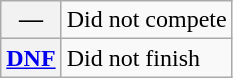<table class="wikitable">
<tr>
<th scope="row">—</th>
<td>Did not compete</td>
</tr>
<tr>
<th scope="row"><a href='#'>DNF</a></th>
<td>Did not finish</td>
</tr>
</table>
